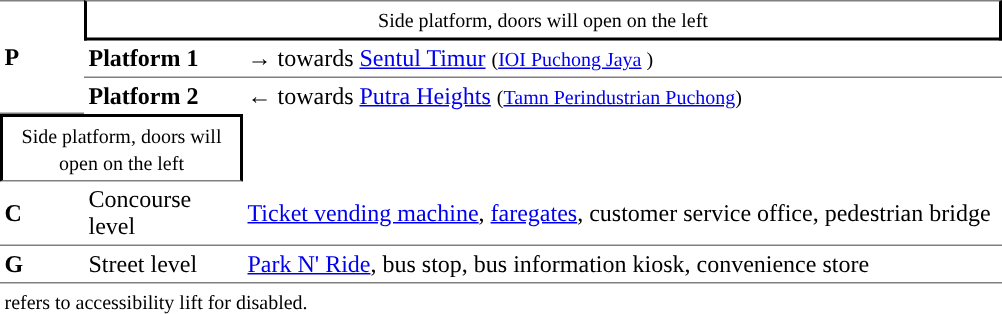<table border="0" cellspacing="0" cellpadding="3" table>
<tr>
<td rowspan="4" style="border-top:solid 1px grey;border-bottom:solid 1px grey;"><strong>P</strong></td>
<td colspan="2" style="border-top:solid 1px grey; border-right:solid 2px black; border-left:solid 2px black; border-bottom:solid 2px black; text-align:center;"><small>Side platform, doors will open on the left </small></td>
</tr>
<tr>
<td style="border-bottom:solid 1px gray;color:#"><strong>Platform 1</strong></td>
<td style="border-bottom:solid 1px grey;"><strong>→</strong>    towards <a href='#'>Sentul Timur</a> <small>(<a href='#'>IOI Puchong Jaya</a> )</small></td>
</tr>
<tr>
<td style="color:#"><strong>Platform 2</strong></td>
<td><strong>←</strong>    towards <a href='#'>Putra Heights</a> <small>(<a href='#'>Tamn Perindustrian Puchong</a>)</small></td>
</tr>
<tr>
</tr>
<tr>
</tr>
<tr>
<td colspan="2" style="border-top:solid 2px black; border-right:solid 2px black; border-left:solid 2px black; border-bottom:solid 1px grey; text-align:center;"><small>Side platform, doors will open on the left </small></td>
</tr>
<tr>
<td><strong>C</strong></td>
<td>Concourse level</td>
<td><a href='#'>Ticket vending machine</a>, <a href='#'>faregates</a>, customer service office, pedestrian bridge </td>
</tr>
<tr>
<td style="width:50px; border-top:solid 1px gray; border-bottom:solid 1px gray; vertical-align:top;"><strong>G</strong></td>
<td style="width:100px; border-top:solid 1px gray;border-bottom:solid 1px gray; vertical-align:top;">Street level</td>
<td style="width:500px; border-top:solid 1px gray;border-bottom:solid 1px gray; vertical-align:top;"><a href='#'>Park N' Ride</a>, bus stop, bus information kiosk, convenience store </td>
</tr>
<tr>
<td colspan="3"><small> refers to accessibility lift for disabled.</small></td>
</tr>
</table>
